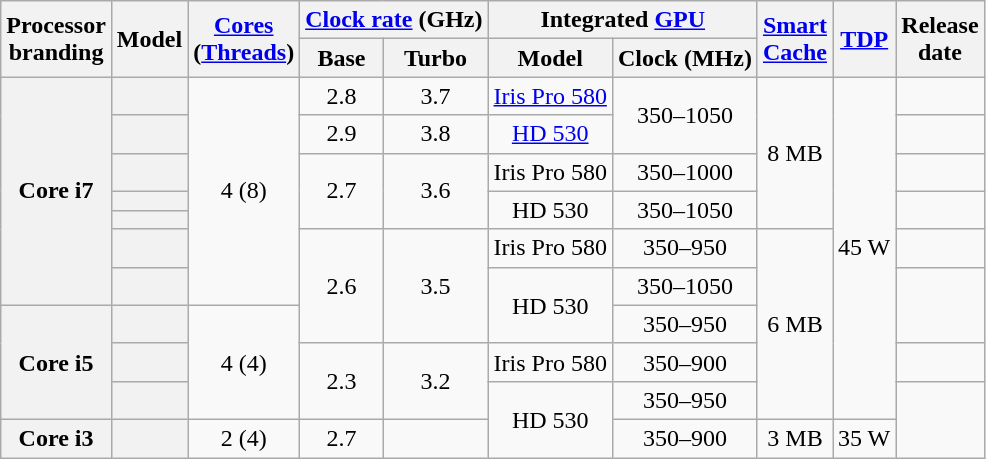<table class="wikitable sortable nowrap" style="text-align: center;">
<tr>
<th class="unsortable" rowspan="2">Processor<br>branding</th>
<th rowspan="2">Model</th>
<th class="unsortable" rowspan="2"><a href='#'>Cores</a><br>(<a href='#'>Threads</a>)</th>
<th colspan="2"><a href='#'>Clock rate</a> (GHz)</th>
<th colspan="2">Integrated <a href='#'>GPU</a></th>
<th class="unsortable" rowspan="2"><a href='#'>Smart<br>Cache</a></th>
<th rowspan="2"><a href='#'>TDP</a></th>
<th rowspan="2">Release<br>date</th>
</tr>
<tr>
<th class="unsortable">Base</th>
<th class="unsortable">Turbo</th>
<th class="unsortable">Model</th>
<th class="unsortable">Clock (MHz)</th>
</tr>
<tr>
<th rowspan="7">Core i7</th>
<th style="text-align:left;" data-sort-value="sku11"></th>
<td rowspan="7">4 (8)</td>
<td>2.8</td>
<td>3.7</td>
<td><a href='#'>Iris Pro 580</a></td>
<td rowspan="2">350–1050</td>
<td rowspan="5">8 MB</td>
<td rowspan="10">45 W</td>
<td></td>
</tr>
<tr>
<th style="text-align:left;" data-sort-value="sku10"></th>
<td>2.9</td>
<td>3.8</td>
<td><a href='#'>HD 530</a></td>
<td></td>
</tr>
<tr>
<th style="text-align:left;" data-sort-value="sku9"></th>
<td rowspan="3">2.7</td>
<td rowspan="3">3.6</td>
<td>Iris Pro 580</td>
<td>350–1000</td>
<td></td>
</tr>
<tr>
<th style="text-align:left;" data-sort-value="sku8"></th>
<td rowspan="2">HD 530</td>
<td rowspan="2">350–1050</td>
<td rowspan="2"></td>
</tr>
<tr>
<th style="text-align:left;" data-sort-value="sku7"></th>
</tr>
<tr>
<th style="text-align:left;" data-sort-value="sku6"></th>
<td rowspan="3">2.6</td>
<td rowspan="3">3.5</td>
<td>Iris Pro 580</td>
<td>350–950</td>
<td rowspan="5">6 MB</td>
<td></td>
</tr>
<tr>
<th style="text-align:left;" data-sort-value="sku5"></th>
<td rowspan="2">HD 530</td>
<td>350–1050</td>
<td rowspan="2"></td>
</tr>
<tr>
<th rowspan="3">Core i5</th>
<th style="text-align:left;" data-sort-value="sku4"></th>
<td rowspan="3">4 (4)</td>
<td>350–950</td>
</tr>
<tr>
<th style="text-align:left;" data-sort-value="sku3"></th>
<td rowspan="2">2.3</td>
<td rowspan="2">3.2</td>
<td>Iris Pro 580</td>
<td>350–900</td>
<td></td>
</tr>
<tr>
<th style="text-align:left;" data-sort-value="sku2"></th>
<td rowspan="2">HD 530</td>
<td>350–950</td>
<td rowspan="2"></td>
</tr>
<tr>
<th>Core i3</th>
<th style="text-align:left;" data-sort-value="sku1"></th>
<td>2 (4)</td>
<td>2.7</td>
<td></td>
<td>350–900</td>
<td>3 MB</td>
<td>35 W</td>
</tr>
</table>
